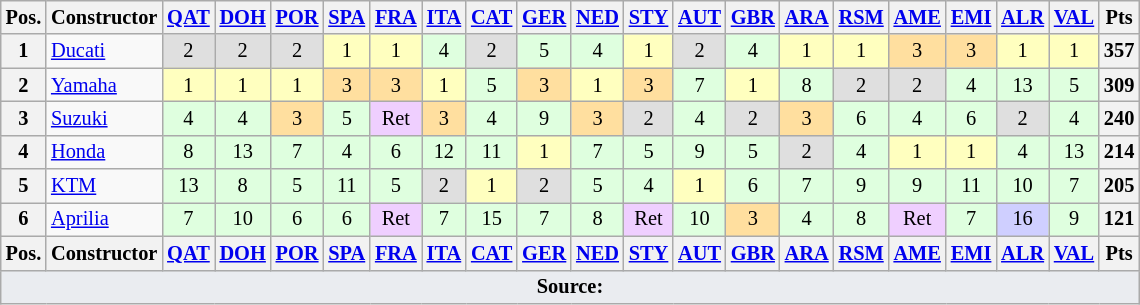<table class="wikitable" style="font-size:85%; text-align:center;">
<tr>
<th>Pos.</th>
<th>Constructor</th>
<th><a href='#'>QAT</a><br></th>
<th><a href='#'>DOH</a><br></th>
<th><a href='#'>POR</a><br></th>
<th><a href='#'>SPA</a><br></th>
<th><a href='#'>FRA</a><br></th>
<th><a href='#'>ITA</a><br></th>
<th><a href='#'>CAT</a><br></th>
<th><a href='#'>GER</a><br></th>
<th><a href='#'>NED</a><br></th>
<th><a href='#'>STY</a><br></th>
<th><a href='#'>AUT</a><br></th>
<th><a href='#'>GBR</a><br></th>
<th><a href='#'>ARA</a><br></th>
<th><a href='#'>RSM</a><br></th>
<th><a href='#'>AME</a><br></th>
<th><a href='#'>EMI</a><br></th>
<th><a href='#'>ALR</a><br></th>
<th><a href='#'>VAL</a><br></th>
<th>Pts</th>
</tr>
<tr>
<th>1</th>
<td align=left> <a href='#'>Ducati</a></td>
<td style="background:#dfdfdf;">2</td>
<td style="background:#dfdfdf;">2</td>
<td style="background:#dfdfdf;">2</td>
<td style="background:#ffffbf;">1</td>
<td style="background:#ffffbf;">1</td>
<td style="background:#dfffdf;">4</td>
<td style="background:#dfdfdf;">2</td>
<td style="background:#dfffdf;">5</td>
<td style="background:#dfffdf;">4</td>
<td style="background:#ffffbf;">1</td>
<td style="background:#dfdfdf;">2</td>
<td style="background:#dfffdf;">4</td>
<td style="background:#ffffbf;">1</td>
<td style="background:#ffffbf;">1</td>
<td style="background:#ffdf9f;">3</td>
<td style="background:#ffdf9f;">3</td>
<td style="background:#ffffbf;">1</td>
<td style="background:#ffffbf;">1</td>
<th>357</th>
</tr>
<tr>
<th>2</th>
<td align=left nowrap> <a href='#'>Yamaha</a></td>
<td style="background:#ffffbf;">1</td>
<td style="background:#ffffbf;">1</td>
<td style="background:#ffffbf;">1</td>
<td style="background:#ffdf9f;">3</td>
<td style="background:#ffdf9f;">3</td>
<td style="background:#ffffbf;">1</td>
<td style="background:#dfffdf;">5</td>
<td style="background:#ffdf9f;">3</td>
<td style="background:#ffffbf;">1</td>
<td style="background:#ffdf9f;">3</td>
<td style="background:#dfffdf;">7</td>
<td style="background:#ffffbf;">1</td>
<td style="background:#dfffdf;">8</td>
<td style="background:#dfdfdf;">2</td>
<td style="background:#dfdfdf;">2</td>
<td style="background:#dfffdf;">4</td>
<td style="background:#dfffdf;">13</td>
<td style="background:#dfffdf;">5</td>
<th>309</th>
</tr>
<tr>
<th>3</th>
<td align=left> <a href='#'>Suzuki</a></td>
<td style="background:#dfffdf;">4</td>
<td style="background:#dfffdf;">4</td>
<td style="background:#ffdf9f;">3</td>
<td style="background:#dfffdf;">5</td>
<td style="background:#efcfff;">Ret</td>
<td style="background:#ffdf9f;">3</td>
<td style="background:#dfffdf;">4</td>
<td style="background:#dfffdf;">9</td>
<td style="background:#ffdf9f;">3</td>
<td style="background:#dfdfdf;">2</td>
<td style="background:#dfffdf;">4</td>
<td style="background:#dfdfdf;">2</td>
<td style="background:#ffdf9f;">3</td>
<td style="background:#dfffdf;">6</td>
<td style="background:#dfffdf;">4</td>
<td style="background:#dfffdf;">6</td>
<td style="background:#dfdfdf;">2</td>
<td style="background:#dfffdf;">4</td>
<th>240</th>
</tr>
<tr>
<th>4</th>
<td align=left> <a href='#'>Honda</a></td>
<td style="background:#dfffdf;">8</td>
<td style="background:#dfffdf;">13</td>
<td style="background:#dfffdf;">7</td>
<td style="background:#dfffdf;">4</td>
<td style="background:#dfffdf;">6</td>
<td style="background:#dfffdf;">12</td>
<td style="background:#dfffdf;">11</td>
<td style="background:#ffffbf;">1</td>
<td style="background:#dfffdf;">7</td>
<td style="background:#dfffdf;">5</td>
<td style="background:#dfffdf;">9</td>
<td style="background:#dfffdf;">5</td>
<td style="background:#dfdfdf;">2</td>
<td style="background:#dfffdf;">4</td>
<td style="background:#ffffbf;">1</td>
<td style="background:#ffffbf;">1</td>
<td style="background:#dfffdf;">4</td>
<td style="background:#dfffdf;">13</td>
<th>214</th>
</tr>
<tr>
<th>5</th>
<td align=left> <a href='#'>KTM</a></td>
<td style="background:#dfffdf;">13</td>
<td style="background:#dfffdf;">8</td>
<td style="background:#dfffdf;">5</td>
<td style="background:#dfffdf;">11</td>
<td style="background:#dfffdf;">5</td>
<td style="background:#dfdfdf;">2</td>
<td style="background:#ffffbf;">1</td>
<td style="background:#dfdfdf;">2</td>
<td style="background:#dfffdf;">5</td>
<td style="background:#dfffdf;">4</td>
<td style="background:#ffffbf;">1</td>
<td style="background:#dfffdf;">6</td>
<td style="background:#dfffdf;">7</td>
<td style="background:#dfffdf;">9</td>
<td style="background:#dfffdf;">9</td>
<td style="background:#dfffdf;">11</td>
<td style="background:#dfffdf;">10</td>
<td style="background:#dfffdf;">7</td>
<th>205</th>
</tr>
<tr>
<th>6</th>
<td align=left> <a href='#'>Aprilia</a></td>
<td style="background:#dfffdf;">7</td>
<td style="background:#dfffdf;">10</td>
<td style="background:#dfffdf;">6</td>
<td style="background:#dfffdf;">6</td>
<td style="background:#efcfff;">Ret</td>
<td style="background:#dfffdf;">7</td>
<td style="background:#dfffdf;">15</td>
<td style="background:#dfffdf;">7</td>
<td style="background:#dfffdf;">8</td>
<td style="background:#efcfff;">Ret</td>
<td style="background:#dfffdf;">10</td>
<td style="background:#ffdf9f;">3</td>
<td style="background:#dfffdf;">4</td>
<td style="background:#dfffdf;">8</td>
<td style="background:#efcfff;">Ret</td>
<td style="background:#dfffdf;">7</td>
<td style="background:#cfcfff;">16</td>
<td style="background:#dfffdf;">9</td>
<th>121</th>
</tr>
<tr>
<th>Pos.</th>
<th>Constructor</th>
<th><a href='#'>QAT</a><br></th>
<th><a href='#'>DOH</a><br></th>
<th><a href='#'>POR</a><br></th>
<th><a href='#'>SPA</a><br></th>
<th><a href='#'>FRA</a><br></th>
<th><a href='#'>ITA</a><br></th>
<th><a href='#'>CAT</a><br></th>
<th><a href='#'>GER</a><br></th>
<th><a href='#'>NED</a><br></th>
<th><a href='#'>STY</a><br></th>
<th><a href='#'>AUT</a><br></th>
<th><a href='#'>GBR</a><br></th>
<th><a href='#'>ARA</a><br></th>
<th><a href='#'>RSM</a><br></th>
<th><a href='#'>AME</a><br></th>
<th><a href='#'>EMI</a><br></th>
<th><a href='#'>ALR</a><br></th>
<th><a href='#'>VAL</a><br></th>
<th>Pts</th>
</tr>
<tr>
<td colspan="22" style="background-color:#EAECF0;text-align:center"><strong>Source:</strong></td>
</tr>
</table>
